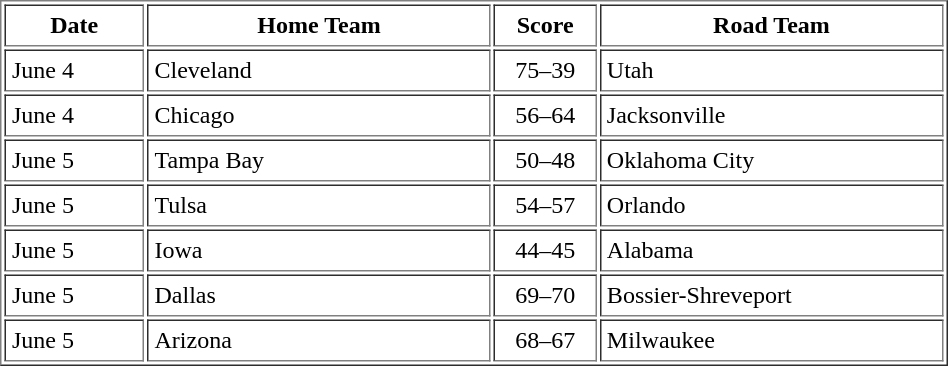<table border="1" cellpadding="4" cellspacing="2" width="50%">
<tr>
<th width="15%">Date</th>
<th width="37%">Home Team</th>
<th width="11%">Score</th>
<th width="37%">Road Team</th>
</tr>
<tr>
<td>June 4</td>
<td>Cleveland</td>
<td align="center">75–39</td>
<td>Utah</td>
</tr>
<tr>
<td>June 4</td>
<td>Chicago</td>
<td align="center">56–64</td>
<td>Jacksonville</td>
</tr>
<tr>
<td>June 5</td>
<td>Tampa Bay</td>
<td align="center">50–48</td>
<td>Oklahoma City</td>
</tr>
<tr>
<td>June 5</td>
<td>Tulsa</td>
<td align="center">54–57</td>
<td>Orlando</td>
</tr>
<tr>
<td>June 5</td>
<td>Iowa</td>
<td align="center">44–45</td>
<td>Alabama</td>
</tr>
<tr>
<td>June 5</td>
<td>Dallas</td>
<td align="center">69–70</td>
<td>Bossier-Shreveport</td>
</tr>
<tr>
<td>June 5</td>
<td>Arizona</td>
<td align="center">68–67</td>
<td>Milwaukee</td>
</tr>
</table>
